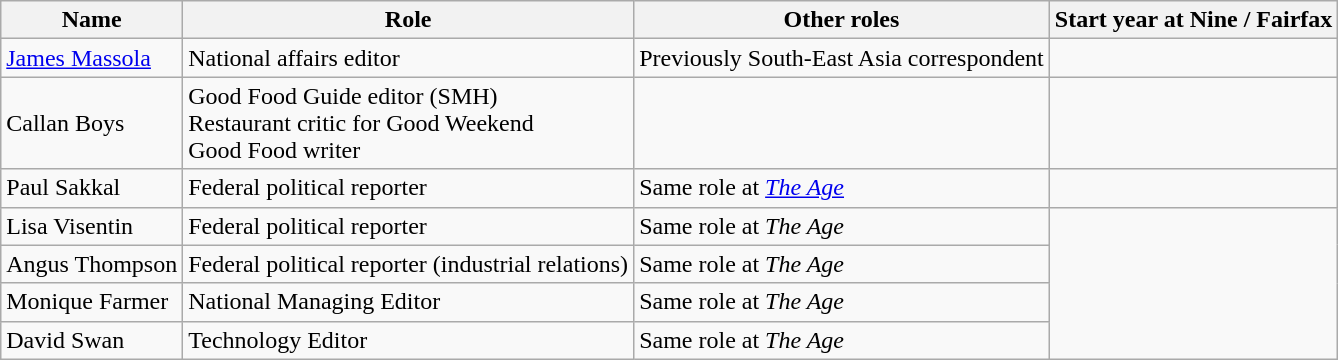<table class="wikitable">
<tr>
<th>Name</th>
<th>Role</th>
<th>Other roles</th>
<th>Start year at Nine / Fairfax</th>
</tr>
<tr>
<td><a href='#'>James Massola</a></td>
<td>National affairs editor</td>
<td>Previously South-East Asia correspondent</td>
<td></td>
</tr>
<tr>
<td>Callan Boys</td>
<td>Good Food Guide editor (SMH)<br>Restaurant critic for Good Weekend<br>Good Food writer</td>
<td></td>
<td></td>
</tr>
<tr>
<td>Paul Sakkal</td>
<td>Federal political reporter</td>
<td>Same role at <em><a href='#'>The Age</a></em></td>
<td></td>
</tr>
<tr>
<td>Lisa Visentin</td>
<td>Federal political reporter</td>
<td>Same role at <em>The Age</em></td>
</tr>
<tr>
<td>Angus Thompson</td>
<td>Federal political reporter (industrial relations)</td>
<td>Same role at <em>The Age</em></td>
</tr>
<tr>
<td>Monique Farmer</td>
<td>National Managing Editor</td>
<td>Same role at <em>The Age</em></td>
</tr>
<tr>
<td>David Swan</td>
<td>Technology Editor</td>
<td>Same role at <em>The Age</em></td>
</tr>
</table>
